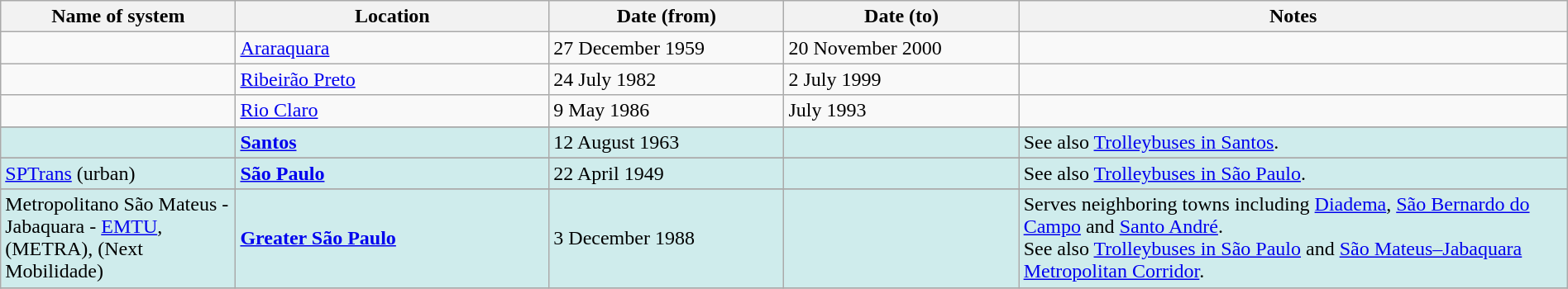<table class="wikitable" width=100%>
<tr>
<th width=15%>Name of system</th>
<th width=20%>Location</th>
<th width=15%>Date (from)</th>
<th width=15%>Date (to)</th>
<th width=35%>Notes</th>
</tr>
<tr>
<td> </td>
<td><a href='#'>Araraquara</a></td>
<td>27 December 1959</td>
<td>20 November 2000</td>
<td> </td>
</tr>
<tr>
<td> </td>
<td><a href='#'>Ribeirão Preto</a></td>
<td>24 July 1982</td>
<td>2 July 1999 </td>
<td> </td>
</tr>
<tr>
<td> </td>
<td><a href='#'>Rio Claro</a></td>
<td>9 May 1986</td>
<td>July 1993</td>
<td> </td>
</tr>
<tr>
</tr>
<tr style="background:#CFECEC">
<td> </td>
<td><strong><a href='#'>Santos</a></strong></td>
<td>12 August 1963</td>
<td> </td>
<td>See also <a href='#'>Trolleybuses in Santos</a>.</td>
</tr>
<tr>
</tr>
<tr style="background:#CFECEC">
<td><a href='#'>SPTrans</a> (urban)</td>
<td><strong><a href='#'>São Paulo</a></strong></td>
<td>22 April 1949</td>
<td> </td>
<td>See also <a href='#'>Trolleybuses in São Paulo</a>.</td>
</tr>
<tr>
</tr>
<tr style="background:#CFECEC">
<td> Metropolitano São Mateus - Jabaquara - <a href='#'>EMTU</a>, (METRA), (Next Mobilidade)</td>
<td><strong><a href='#'>Greater São Paulo</a></strong></td>
<td>3 December 1988</td>
<td> </td>
<td>Serves neighboring towns including <a href='#'>Diadema</a>, <a href='#'>São Bernardo do Campo</a> and <a href='#'>Santo André</a>.<br>See also  <a href='#'>Trolleybuses in São Paulo</a> and <a href='#'>São Mateus–Jabaquara Metropolitan Corridor</a>.</td>
</tr>
<tr>
</tr>
</table>
